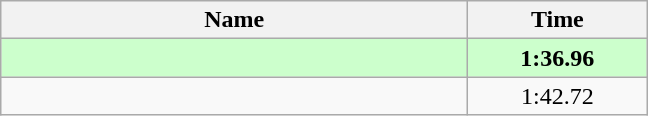<table class="wikitable" style="text-align:center;">
<tr>
<th style="width:19em">Name</th>
<th style="width:7em">Time</th>
</tr>
<tr bgcolor=ccffcc>
<td align=left><strong></strong></td>
<td><strong>1:36.96</strong></td>
</tr>
<tr>
<td align=left></td>
<td>1:42.72</td>
</tr>
</table>
